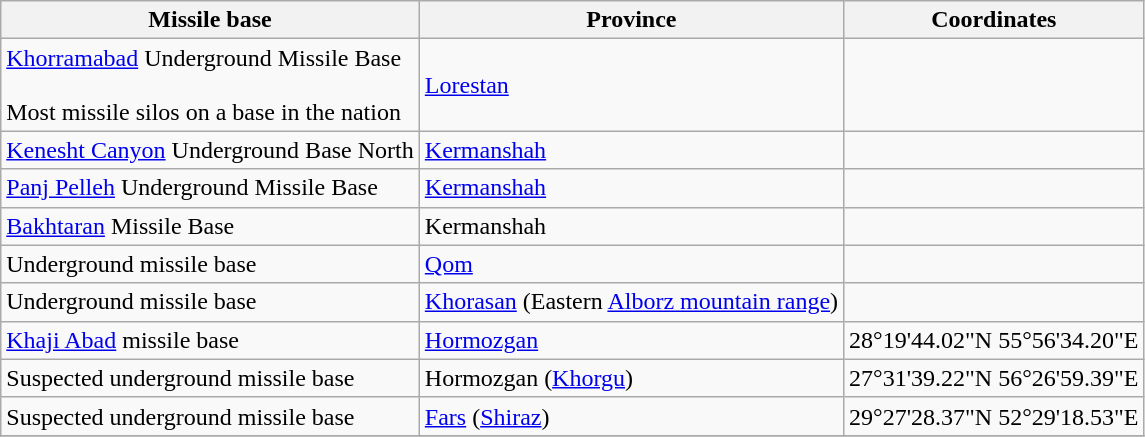<table class="wikitable">
<tr>
<th>Missile base</th>
<th>Province</th>
<th>Coordinates</th>
</tr>
<tr>
<td><a href='#'>Khorramabad</a> Underground Missile Base<br><br>Most missile silos on a base in the nation<br></td>
<td><a href='#'>Lorestan</a></td>
<td></td>
</tr>
<tr>
<td><a href='#'>Kenesht Canyon</a> Underground Base North</td>
<td><a href='#'>Kermanshah</a></td>
<td></td>
</tr>
<tr>
<td><a href='#'>Panj Pelleh</a> Underground Missile Base</td>
<td><a href='#'>Kermanshah</a></td>
<td></td>
</tr>
<tr>
<td><a href='#'>Bakhtaran</a> Missile Base</td>
<td>Kermanshah</td>
<td></td>
</tr>
<tr>
<td>Underground missile base</td>
<td><a href='#'>Qom</a></td>
<td></td>
</tr>
<tr>
<td>Underground missile base</td>
<td><a href='#'>Khorasan</a> (Eastern <a href='#'>Alborz mountain range</a>)</td>
<td></td>
</tr>
<tr>
<td><a href='#'>Khaji Abad</a> missile base</td>
<td><a href='#'>Hormozgan</a></td>
<td>28°19'44.02"N 55°56'34.20"E</td>
</tr>
<tr>
<td>Suspected underground missile base</td>
<td>Hormozgan (<a href='#'>Khorgu</a>)</td>
<td>27°31'39.22"N 56°26'59.39"E</td>
</tr>
<tr>
<td>Suspected underground missile base</td>
<td><a href='#'>Fars</a> (<a href='#'>Shiraz</a>)</td>
<td>29°27'28.37"N 52°29'18.53"E</td>
</tr>
<tr>
</tr>
</table>
